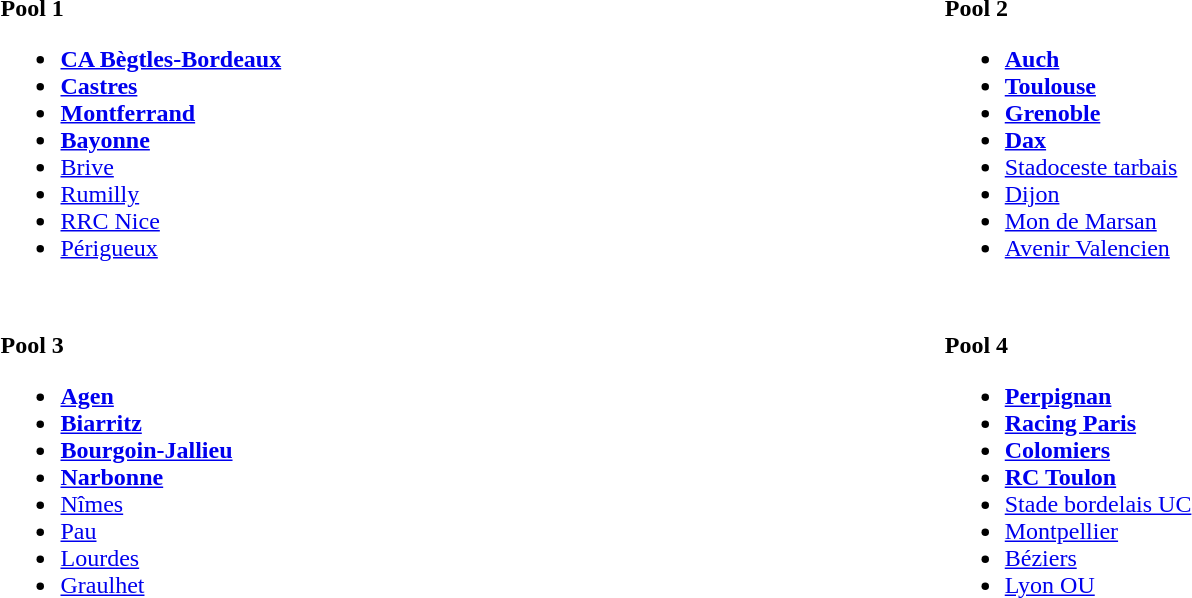<table width="100%" align="center" border="0" cellpadding="4" cellspacing="5">
<tr valign="top" align="left">
<td width="50%"><br><strong>Pool 1</strong><ul><li><strong><a href='#'>CA Bègtles-Bordeaux</a></strong></li><li><strong><a href='#'>Castres</a> </strong></li><li><strong><a href='#'>Montferrand</a></strong></li><li><strong><a href='#'>Bayonne</a></strong></li><li><a href='#'>Brive</a></li><li><a href='#'>Rumilly</a></li><li><a href='#'>RRC Nice</a></li><li><a href='#'>Périgueux</a></li></ul></td>
<td width="50%"><br><strong>Pool 2</strong><ul><li><strong><a href='#'>Auch</a></strong></li><li><strong><a href='#'>Toulouse</a></strong></li><li><strong><a href='#'>Grenoble</a></strong></li><li><strong><a href='#'>Dax</a></strong></li><li><a href='#'>Stadoceste tarbais</a></li><li><a href='#'>Dijon</a></li><li><a href='#'>Mon de Marsan</a></li><li><a href='#'>Avenir Valencien</a></li></ul></td>
</tr>
<tr valign="top" align="left">
<td width="50%"><br><strong>Pool 3</strong><ul><li><strong><a href='#'>Agen</a></strong></li><li><strong><a href='#'>Biarritz</a></strong></li><li><strong><a href='#'>Bourgoin-Jallieu</a></strong></li><li><strong><a href='#'>Narbonne</a></strong></li><li><a href='#'>Nîmes</a></li><li><a href='#'>Pau</a></li><li><a href='#'>Lourdes</a></li><li><a href='#'>Graulhet</a></li></ul></td>
<td width="50%"><br><strong>Pool 4</strong><ul><li><strong><a href='#'>Perpignan</a></strong></li><li><strong><a href='#'>Racing Paris</a></strong></li><li><strong><a href='#'>Colomiers</a></strong></li><li><strong><a href='#'>RC Toulon</a></strong></li><li><a href='#'>Stade bordelais UC</a></li><li><a href='#'>Montpellier</a></li><li><a href='#'>Béziers</a></li><li><a href='#'>Lyon OU</a></li></ul></td>
</tr>
</table>
